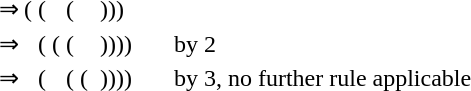<table>
<tr>
<td>⇒  (</td>
<td>(</td>
<td></td>
<td>(</td>
<td></td>
<td></td>
<td>)))</td>
</tr>
<tr>
<td>⇒</td>
<td>(</td>
<td>(</td>
<td>(</td>
<td></td>
<td></td>
<td>))))</td>
<td>by 2</td>
</tr>
<tr>
<td>⇒</td>
<td>(</td>
<td></td>
<td>(</td>
<td>(</td>
<td></td>
<td>))))      </td>
<td>by 3, no further rule applicable</td>
</tr>
</table>
